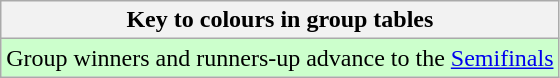<table class="wikitable">
<tr>
<th>Key to colours in group tables</th>
</tr>
<tr style="background-color:#ccffcc;">
<td>Group winners and runners-up advance to the <a href='#'>Semifinals</a></td>
</tr>
</table>
